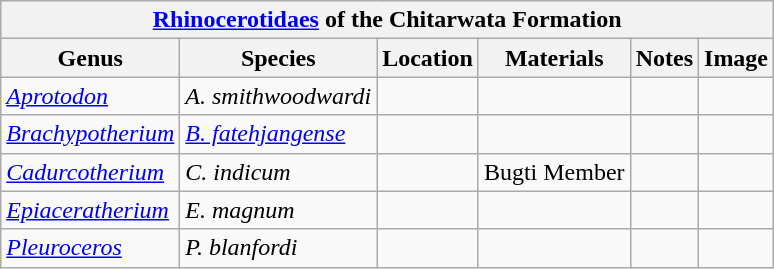<table class="wikitable">
<tr>
<th colspan="7" align="center"><strong><a href='#'>Rhinocerotidaes</a> of the Chitarwata Formation</strong></th>
</tr>
<tr>
<th>Genus</th>
<th>Species</th>
<th>Location</th>
<th>Materials</th>
<th>Notes</th>
<th>Image</th>
</tr>
<tr>
<td><em><a href='#'>Aprotodon</a></em></td>
<td><em>A. smithwoodwardi</em></td>
<td></td>
<td></td>
<td></td>
<td></td>
</tr>
<tr>
<td><em><a href='#'>Brachypotherium</a></em></td>
<td><em><a href='#'>B. fatehjangense</a></em></td>
<td></td>
<td></td>
<td></td>
<td></td>
</tr>
<tr>
<td><em><a href='#'>Cadurcotherium</a></em></td>
<td><em>C. indicum</em></td>
<td></td>
<td>Bugti Member</td>
<td></td>
<td></td>
</tr>
<tr>
<td><em><a href='#'>Epiaceratherium</a></em></td>
<td><em>E. magnum</em></td>
<td></td>
<td></td>
<td></td>
<td></td>
</tr>
<tr>
<td><em><a href='#'>Pleuroceros</a></em></td>
<td><em>P. blanfordi</em></td>
<td></td>
<td></td>
<td></td>
<td></td>
</tr>
</table>
